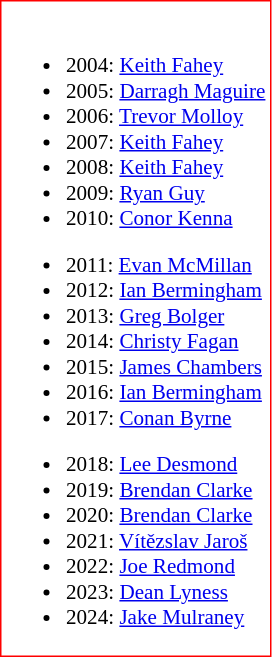<table class="toccolours" style="border: red solid 1px; background: #FFFFFF; font-size: 88%">
<tr>
<td><br><ul><li>2004: <a href='#'>Keith Fahey</a></li><li>2005: <a href='#'>Darragh Maguire</a></li><li>2006: <a href='#'>Trevor Molloy</a></li><li>2007: <a href='#'>Keith Fahey</a></li><li>2008: <a href='#'>Keith Fahey</a></li><li>2009: <a href='#'>Ryan Guy</a></li><li>2010: <a href='#'>Conor Kenna</a></li></ul><ul><li>2011: <a href='#'>Evan McMillan</a></li><li>2012: <a href='#'>Ian Bermingham</a></li><li>2013: <a href='#'>Greg Bolger</a></li><li>2014: <a href='#'>Christy Fagan</a></li><li>2015: <a href='#'>James Chambers</a></li><li>2016: <a href='#'>Ian Bermingham</a></li><li>2017: <a href='#'>Conan Byrne</a></li></ul><ul><li>2018: <a href='#'>Lee Desmond</a></li><li>2019: <a href='#'>Brendan Clarke</a></li><li>2020: <a href='#'>Brendan Clarke</a></li><li>2021: <a href='#'>Vítězslav Jaroš</a></li><li>2022: <a href='#'>Joe Redmond</a></li><li>2023: <a href='#'>Dean Lyness</a></li><li>2024: <a href='#'>Jake Mulraney</a></li></ul></td>
</tr>
</table>
